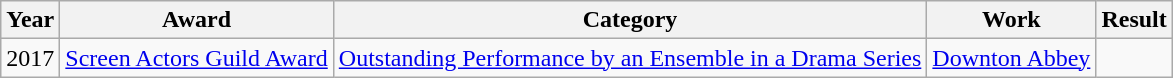<table class="wikitable">
<tr>
<th>Year</th>
<th>Award</th>
<th>Category</th>
<th>Work</th>
<th>Result</th>
</tr>
<tr>
<td>2017</td>
<td><a href='#'>Screen Actors Guild Award</a></td>
<td><a href='#'>Outstanding Performance by an Ensemble in a Drama Series</a></td>
<td><a href='#'>Downton Abbey</a></td>
<td></td>
</tr>
</table>
